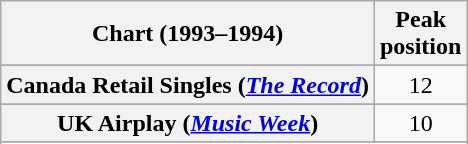<table class="wikitable sortable plainrowheaders">
<tr>
<th>Chart (1993–1994)</th>
<th>Peak<br>position</th>
</tr>
<tr>
</tr>
<tr>
<th scope="row">Canada Retail Singles (<em><a href='#'>The Record</a></em>)</th>
<td align="center">12</td>
</tr>
<tr>
</tr>
<tr>
</tr>
<tr>
</tr>
<tr>
</tr>
<tr>
</tr>
<tr>
<th scope="row">UK Airplay (<em><a href='#'>Music Week</a></em>)</th>
<td align="center">10</td>
</tr>
<tr>
</tr>
<tr>
</tr>
<tr>
</tr>
</table>
